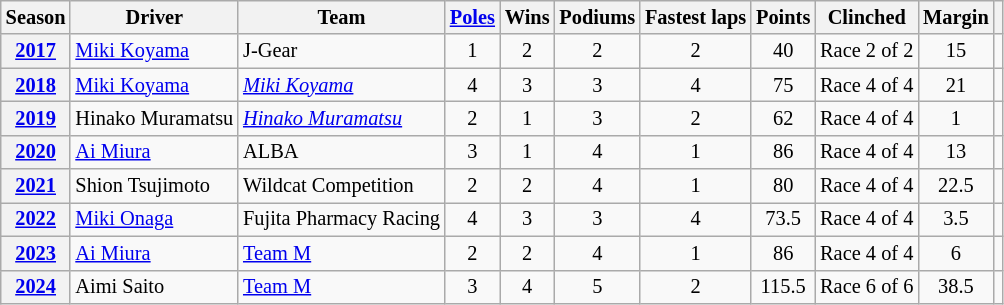<table class="wikitable sortable" style="font-size:85%; text-align:center;">
<tr>
<th scope=col>Season</th>
<th scope=col>Driver</th>
<th scope=col>Team</th>
<th scope=col><a href='#'>Poles</a></th>
<th scope=col>Wins</th>
<th scope=col>Podiums</th>
<th scope=col>Fastest laps</th>
<th scope=col>Points</th>
<th scope=col>Clinched</th>
<th scope=col>Margin</th>
<th scope=col class=unsortable></th>
</tr>
<tr>
<th><a href='#'>2017</a></th>
<td align="left"> <a href='#'>Miki Koyama</a></td>
<td align="left"> J-Gear</td>
<td>1</td>
<td>2</td>
<td>2</td>
<td>2</td>
<td>40</td>
<td>Race 2 of 2</td>
<td>15</td>
<td></td>
</tr>
<tr>
<th><a href='#'>2018</a></th>
<td align="left"> <a href='#'>Miki Koyama</a></td>
<td align="left"> <em><a href='#'>Miki Koyama</a></em></td>
<td>4</td>
<td>3</td>
<td>3</td>
<td>4</td>
<td>75</td>
<td>Race 4 of 4</td>
<td>21</td>
<td></td>
</tr>
<tr>
<th><a href='#'>2019</a></th>
<td align="left"> Hinako Muramatsu</td>
<td align="left"> <em><a href='#'>Hinako Muramatsu</a></em></td>
<td>2</td>
<td>1</td>
<td>3</td>
<td>2</td>
<td>62</td>
<td>Race 4 of 4</td>
<td>1</td>
<td></td>
</tr>
<tr>
<th><a href='#'>2020</a></th>
<td align="left"> <a href='#'>Ai Miura</a></td>
<td align="left"> ALBA</td>
<td>3</td>
<td>1</td>
<td>4</td>
<td>1</td>
<td>86</td>
<td>Race 4 of 4</td>
<td>13</td>
<td></td>
</tr>
<tr>
<th><a href='#'>2021</a></th>
<td align="left"> Shion Tsujimoto</td>
<td align="left"> Wildcat Competition</td>
<td>2</td>
<td>2</td>
<td>4</td>
<td>1</td>
<td>80</td>
<td>Race 4 of 4</td>
<td>22.5</td>
<td></td>
</tr>
<tr>
<th><a href='#'>2022</a></th>
<td align="left"> <a href='#'>Miki Onaga</a></td>
<td align="left"> Fujita Pharmacy Racing</td>
<td>4</td>
<td>3</td>
<td>3</td>
<td>4</td>
<td>73.5</td>
<td>Race 4 of 4</td>
<td>3.5</td>
<td></td>
</tr>
<tr>
<th><a href='#'>2023</a></th>
<td align="left"> <a href='#'>Ai Miura</a></td>
<td align="left"> <a href='#'>Team M</a></td>
<td>2</td>
<td>2</td>
<td>4</td>
<td>1</td>
<td>86</td>
<td>Race 4 of 4</td>
<td>6</td>
<td></td>
</tr>
<tr>
<th><a href='#'>2024</a></th>
<td align="left"> Aimi Saito</td>
<td align="left"> <a href='#'>Team M</a></td>
<td>3</td>
<td>4</td>
<td>5</td>
<td>2</td>
<td>115.5</td>
<td>Race 6 of 6</td>
<td>38.5</td>
<td></td>
</tr>
</table>
